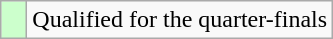<table class="wikitable">
<tr>
<td width=10px bgcolor="#ccffcc"></td>
<td>Qualified for the quarter-finals</td>
</tr>
</table>
